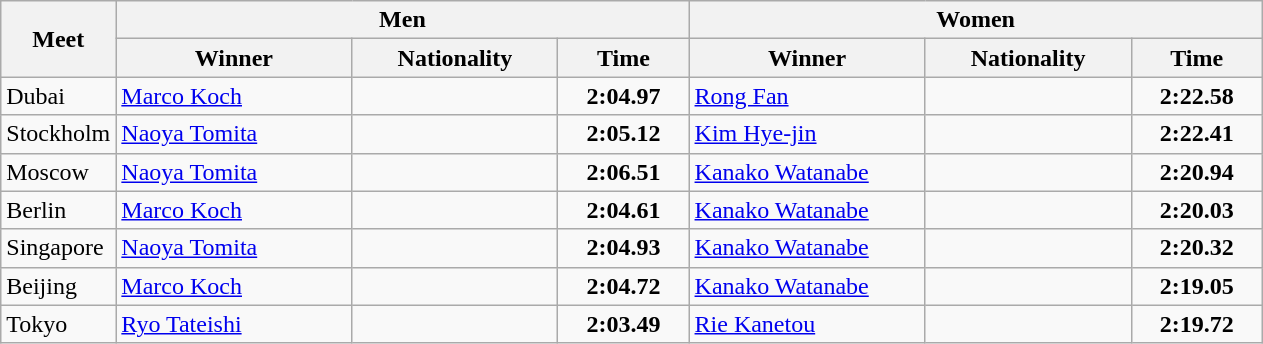<table class="wikitable">
<tr>
<th rowspan="2">Meet</th>
<th colspan="3">Men</th>
<th colspan="3">Women</th>
</tr>
<tr>
<th width=150>Winner</th>
<th width=130>Nationality</th>
<th width=80>Time</th>
<th width=150>Winner</th>
<th width=130>Nationality</th>
<th width=80>Time</th>
</tr>
<tr>
<td>Dubai</td>
<td><a href='#'>Marco Koch</a></td>
<td></td>
<td align=center><strong>2:04.97</strong></td>
<td><a href='#'>Rong Fan</a></td>
<td></td>
<td align=center><strong>2:22.58</strong></td>
</tr>
<tr>
<td>Stockholm</td>
<td><a href='#'>Naoya Tomita</a></td>
<td></td>
<td align=center><strong>2:05.12</strong></td>
<td><a href='#'>Kim Hye-jin</a></td>
<td></td>
<td align=center><strong>2:22.41</strong></td>
</tr>
<tr>
<td>Moscow</td>
<td><a href='#'>Naoya Tomita</a></td>
<td></td>
<td align=center><strong>2:06.51</strong></td>
<td><a href='#'>Kanako Watanabe</a></td>
<td></td>
<td align=center><strong>2:20.94</strong></td>
</tr>
<tr>
<td>Berlin</td>
<td><a href='#'>Marco Koch</a></td>
<td></td>
<td align=center><strong>2:04.61</strong></td>
<td><a href='#'>Kanako Watanabe</a></td>
<td></td>
<td align=center><strong>2:20.03</strong></td>
</tr>
<tr>
<td>Singapore</td>
<td><a href='#'>Naoya Tomita</a></td>
<td></td>
<td align=center><strong>2:04.93</strong></td>
<td><a href='#'>Kanako Watanabe</a></td>
<td></td>
<td align=center><strong>2:20.32</strong></td>
</tr>
<tr>
<td>Beijing</td>
<td><a href='#'>Marco Koch</a></td>
<td></td>
<td align=center><strong>2:04.72</strong></td>
<td><a href='#'>Kanako Watanabe</a></td>
<td></td>
<td align=center><strong>2:19.05</strong></td>
</tr>
<tr>
<td>Tokyo</td>
<td><a href='#'>Ryo Tateishi</a></td>
<td></td>
<td align=center><strong>2:03.49</strong></td>
<td><a href='#'>Rie Kanetou</a></td>
<td></td>
<td align=center><strong>2:19.72</strong></td>
</tr>
</table>
